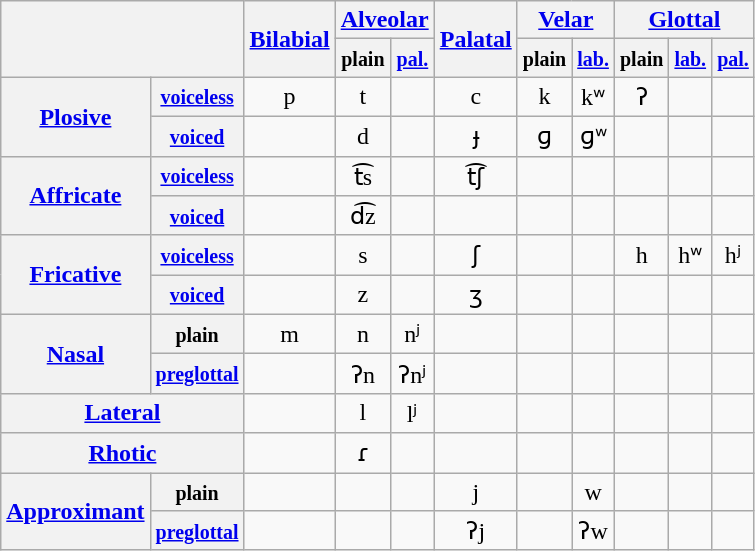<table class="wikitable IPA" style="text-align:center">
<tr>
<th colspan="2" rowspan="2"></th>
<th rowspan="2"><a href='#'>Bilabial</a></th>
<th colspan="2"><a href='#'>Alveolar</a></th>
<th rowspan="2"><a href='#'>Palatal</a></th>
<th colspan="2"><a href='#'>Velar</a></th>
<th colspan="3"><a href='#'>Glottal</a></th>
</tr>
<tr>
<th><small>plain</small></th>
<th><small><a href='#'>pal.</a></small></th>
<th><small>plain</small></th>
<th><a href='#'><small>lab.</small></a></th>
<th><small>plain</small></th>
<th><a href='#'><small>lab.</small></a></th>
<th><small><a href='#'>pal.</a></small></th>
</tr>
<tr>
<th rowspan="2"><a href='#'>Plosive</a></th>
<th><small><a href='#'>voiceless</a></small></th>
<td>p</td>
<td>t</td>
<td></td>
<td>c</td>
<td>k</td>
<td>kʷ</td>
<td>ʔ</td>
<td></td>
<td></td>
</tr>
<tr>
<th><a href='#'><small>voiced</small></a></th>
<td></td>
<td>d</td>
<td></td>
<td>ɟ</td>
<td>ɡ</td>
<td>ɡʷ</td>
<td></td>
<td></td>
<td></td>
</tr>
<tr>
<th rowspan="2"><a href='#'>Affricate</a></th>
<th><small><a href='#'>voiceless</a></small></th>
<td></td>
<td>t͡s</td>
<td></td>
<td>t͡ʃ</td>
<td></td>
<td></td>
<td></td>
<td></td>
<td></td>
</tr>
<tr>
<th><a href='#'><small>voiced</small></a></th>
<td></td>
<td>d͡z</td>
<td></td>
<td></td>
<td></td>
<td></td>
<td></td>
<td></td>
<td></td>
</tr>
<tr align="center">
<th rowspan="2"><a href='#'>Fricative</a></th>
<th><small><a href='#'>voiceless</a></small></th>
<td></td>
<td>s</td>
<td></td>
<td>ʃ</td>
<td></td>
<td></td>
<td>h</td>
<td>hʷ</td>
<td>hʲ</td>
</tr>
<tr>
<th><a href='#'><small>voiced</small></a></th>
<td></td>
<td>z</td>
<td></td>
<td>ʒ</td>
<td></td>
<td></td>
<td></td>
<td></td>
<td></td>
</tr>
<tr align="center">
<th rowspan="2"><a href='#'>Nasal</a></th>
<th><small>plain</small></th>
<td>m</td>
<td>n</td>
<td>nʲ</td>
<td></td>
<td></td>
<td></td>
<td></td>
<td></td>
<td></td>
</tr>
<tr>
<th><small><a href='#'>preglottal</a></small></th>
<td></td>
<td>ʔn</td>
<td>ʔnʲ</td>
<td></td>
<td></td>
<td></td>
<td></td>
<td></td>
<td></td>
</tr>
<tr>
<th colspan="2"><a href='#'>Lateral</a></th>
<td></td>
<td>l</td>
<td>lʲ</td>
<td></td>
<td></td>
<td></td>
<td></td>
<td></td>
<td></td>
</tr>
<tr>
<th colspan="2"><a href='#'>Rhotic</a></th>
<td></td>
<td>ɾ</td>
<td></td>
<td></td>
<td></td>
<td></td>
<td></td>
<td></td>
<td></td>
</tr>
<tr align="center">
<th rowspan="2"><a href='#'>Approximant</a></th>
<th><small>plain</small></th>
<td></td>
<td></td>
<td></td>
<td>j</td>
<td></td>
<td>w</td>
<td></td>
<td></td>
<td></td>
</tr>
<tr>
<th><small><a href='#'>preglottal</a></small></th>
<td></td>
<td></td>
<td></td>
<td>ʔj</td>
<td></td>
<td>ʔw</td>
<td></td>
<td></td>
<td></td>
</tr>
</table>
